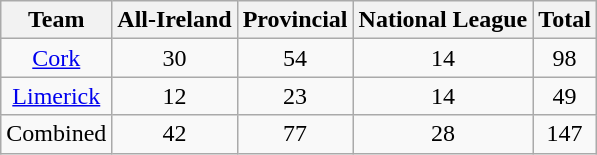<table class="wikitable" style="text-align:center;">
<tr>
<th>Team</th>
<th>All-Ireland</th>
<th>Provincial</th>
<th>National League</th>
<th>Total</th>
</tr>
<tr>
<td><a href='#'>Cork</a></td>
<td>30</td>
<td>54</td>
<td>14</td>
<td>98</td>
</tr>
<tr>
<td><a href='#'>Limerick</a></td>
<td>12</td>
<td>23</td>
<td>14</td>
<td>49</td>
</tr>
<tr>
<td>Combined</td>
<td>42</td>
<td>77</td>
<td>28</td>
<td>147</td>
</tr>
</table>
